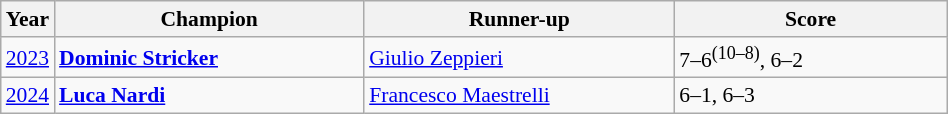<table class="wikitable" style="font-size:90%">
<tr>
<th>Year</th>
<th style="width:200px;">Champion</th>
<th style="width:200px;">Runner-up</th>
<th style="width:175px;">Score</th>
</tr>
<tr>
<td><a href='#'>2023</a></td>
<td> <strong><a href='#'>Dominic Stricker</a></strong></td>
<td> <a href='#'>Giulio Zeppieri</a></td>
<td>7–6<sup>(10–8)</sup>, 6–2</td>
</tr>
<tr>
<td><a href='#'>2024</a></td>
<td> <strong><a href='#'>Luca Nardi</a></strong></td>
<td> <a href='#'>Francesco Maestrelli</a></td>
<td>6–1, 6–3</td>
</tr>
</table>
